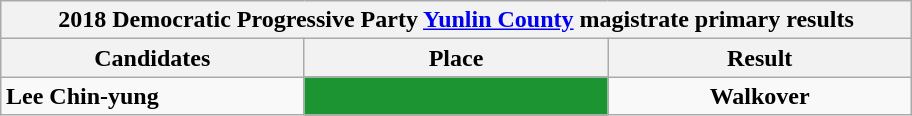<table class="wikitable collapsible" style="margin:1em auto;">
<tr>
<th colspan="5" width=600>2018 Democratic Progressive Party <a href='#'>Yunlin County</a> magistrate primary results</th>
</tr>
<tr>
<th width=80>Candidates</th>
<th width=80>Place</th>
<th width=80>Result</th>
</tr>
<tr>
<td><strong>Lee Chin-yung</strong></td>
<td style="background: #1B9431; text-align:center"><strong></strong></td>
<td style="text-align:center"><strong>Walkover</strong></td>
</tr>
</table>
